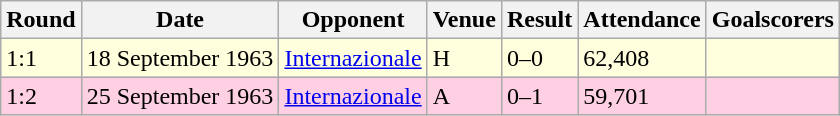<table class="wikitable">
<tr>
<th>Round</th>
<th>Date</th>
<th>Opponent</th>
<th>Venue</th>
<th>Result</th>
<th>Attendance</th>
<th>Goalscorers</th>
</tr>
<tr style="background-color: #ffffdd;">
<td>1:1</td>
<td>18 September 1963</td>
<td> <a href='#'>Internazionale</a></td>
<td>H</td>
<td>0–0</td>
<td>62,408</td>
<td></td>
</tr>
<tr style="background-color: #ffd0e3;">
<td>1:2</td>
<td>25 September 1963</td>
<td> <a href='#'>Internazionale</a></td>
<td>A</td>
<td>0–1</td>
<td>59,701</td>
<td></td>
</tr>
</table>
